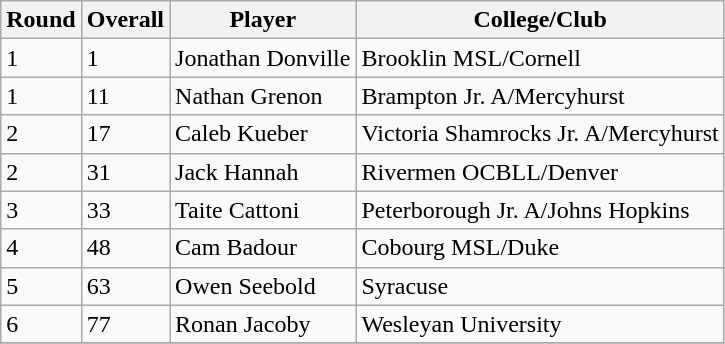<table class="wikitable">
<tr>
<th>Round</th>
<th>Overall</th>
<th>Player</th>
<th>College/Club</th>
</tr>
<tr>
<td>1</td>
<td>1</td>
<td>Jonathan Donville</td>
<td>Brooklin MSL/Cornell</td>
</tr>
<tr>
<td>1</td>
<td>11</td>
<td>Nathan Grenon</td>
<td>Brampton Jr. A/Mercyhurst</td>
</tr>
<tr>
<td>2</td>
<td>17</td>
<td>Caleb Kueber</td>
<td>Victoria Shamrocks Jr. A/Mercyhurst</td>
</tr>
<tr>
<td>2</td>
<td>31</td>
<td>Jack Hannah</td>
<td>Rivermen OCBLL/Denver</td>
</tr>
<tr>
<td>3</td>
<td>33</td>
<td>Taite Cattoni</td>
<td>Peterborough Jr. A/Johns Hopkins</td>
</tr>
<tr>
<td>4</td>
<td>48</td>
<td>Cam Badour</td>
<td>Cobourg MSL/Duke</td>
</tr>
<tr>
<td>5</td>
<td>63</td>
<td>Owen Seebold</td>
<td>Syracuse</td>
</tr>
<tr>
<td>6</td>
<td>77</td>
<td>Ronan Jacoby</td>
<td>Wesleyan University</td>
</tr>
<tr>
</tr>
</table>
